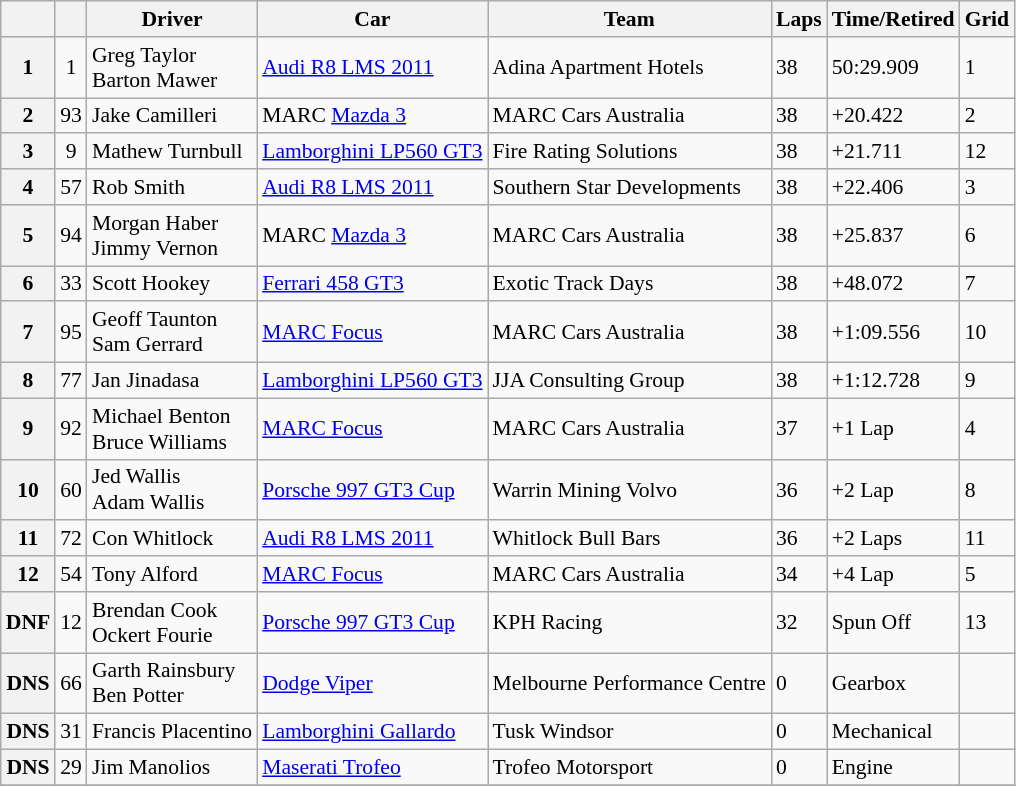<table class="wikitable" style="font-size: 90%">
<tr>
<th></th>
<th></th>
<th>Driver</th>
<th>Car</th>
<th>Team</th>
<th>Laps</th>
<th>Time/Retired</th>
<th>Grid</th>
</tr>
<tr>
<th>1</th>
<td align="center">1</td>
<td> Greg Taylor<br> Barton Mawer</td>
<td><a href='#'>Audi R8 LMS 2011</a></td>
<td>Adina Apartment Hotels</td>
<td>38</td>
<td>50:29.909</td>
<td>1</td>
</tr>
<tr>
<th>2</th>
<td align="center">93</td>
<td> Jake Camilleri</td>
<td>MARC <a href='#'>Mazda 3</a></td>
<td>MARC Cars Australia</td>
<td>38</td>
<td>+20.422</td>
<td>2</td>
</tr>
<tr>
<th>3</th>
<td align="center">9</td>
<td> Mathew Turnbull</td>
<td><a href='#'>Lamborghini LP560 GT3</a></td>
<td>Fire Rating Solutions</td>
<td>38</td>
<td>+21.711</td>
<td>12</td>
</tr>
<tr>
<th>4</th>
<td align="center">57</td>
<td> Rob Smith</td>
<td><a href='#'>Audi R8 LMS 2011</a></td>
<td>Southern Star Developments</td>
<td>38</td>
<td>+22.406</td>
<td>3</td>
</tr>
<tr>
<th>5</th>
<td align="center">94</td>
<td> Morgan Haber<br>Jimmy Vernon</td>
<td>MARC <a href='#'>Mazda 3</a></td>
<td>MARC Cars Australia</td>
<td>38</td>
<td>+25.837</td>
<td>6</td>
</tr>
<tr>
<th>6</th>
<td align="center">33</td>
<td> Scott Hookey</td>
<td><a href='#'>Ferrari 458 GT3</a></td>
<td>Exotic Track Days</td>
<td>38</td>
<td>+48.072</td>
<td>7</td>
</tr>
<tr>
<th>7</th>
<td align="center">95</td>
<td> Geoff Taunton<br> Sam Gerrard</td>
<td><a href='#'>MARC Focus</a></td>
<td>MARC Cars Australia</td>
<td>38</td>
<td>+1:09.556</td>
<td>10</td>
</tr>
<tr>
<th>8</th>
<td align="center">77</td>
<td> Jan Jinadasa</td>
<td><a href='#'>Lamborghini LP560 GT3</a></td>
<td>JJA Consulting Group</td>
<td>38</td>
<td>+1:12.728</td>
<td>9</td>
</tr>
<tr>
<th>9</th>
<td align="center">92</td>
<td> Michael Benton<br> Bruce Williams</td>
<td><a href='#'>MARC Focus</a></td>
<td>MARC Cars Australia</td>
<td>37</td>
<td>+1 Lap</td>
<td>4</td>
</tr>
<tr>
<th>10</th>
<td align="center">60</td>
<td> Jed Wallis<br>Adam Wallis</td>
<td><a href='#'>Porsche 997 GT3 Cup</a></td>
<td>Warrin Mining Volvo</td>
<td>36</td>
<td>+2 Lap</td>
<td>8</td>
</tr>
<tr>
<th>11</th>
<td align="center">72</td>
<td> Con Whitlock</td>
<td><a href='#'>Audi R8 LMS 2011</a></td>
<td>Whitlock Bull Bars</td>
<td>36</td>
<td>+2 Laps</td>
<td>11</td>
</tr>
<tr>
<th>12</th>
<td align="center">54</td>
<td> Tony Alford</td>
<td><a href='#'>MARC Focus</a></td>
<td>MARC Cars Australia</td>
<td>34</td>
<td>+4 Lap</td>
<td>5</td>
</tr>
<tr>
<th>DNF</th>
<td align="center">12</td>
<td> Brendan Cook<br> Ockert Fourie</td>
<td><a href='#'>Porsche 997 GT3 Cup</a></td>
<td>KPH Racing</td>
<td>32</td>
<td>Spun Off</td>
<td>13</td>
</tr>
<tr>
<th>DNS</th>
<td align="center">66</td>
<td> Garth Rainsbury<br> Ben Potter</td>
<td><a href='#'>Dodge Viper</a></td>
<td>Melbourne Performance Centre</td>
<td>0</td>
<td>Gearbox</td>
<td></td>
</tr>
<tr>
<th>DNS</th>
<td align="center">31</td>
<td> Francis Placentino</td>
<td><a href='#'>Lamborghini Gallardo</a></td>
<td>Tusk Windsor</td>
<td>0</td>
<td>Mechanical</td>
<td></td>
</tr>
<tr>
<th>DNS</th>
<td align="center">29</td>
<td> Jim Manolios</td>
<td><a href='#'>Maserati Trofeo</a></td>
<td>Trofeo Motorsport</td>
<td>0</td>
<td>Engine</td>
<td></td>
</tr>
<tr>
</tr>
</table>
